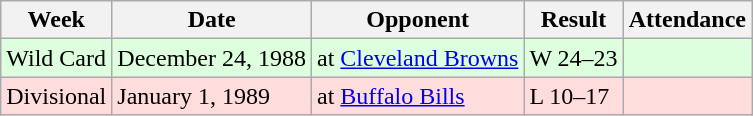<table class="wikitable">
<tr>
<th>Week</th>
<th>Date</th>
<th>Opponent</th>
<th>Result</th>
<th>Attendance</th>
</tr>
<tr style="background: #ddffdd;">
<td>Wild Card</td>
<td>December 24, 1988</td>
<td>at <a href='#'>Cleveland Browns</a></td>
<td>W 24–23</td>
<td></td>
</tr>
<tr style="background: #ffdddd;">
<td>Divisional</td>
<td>January 1, 1989</td>
<td>at <a href='#'>Buffalo Bills</a></td>
<td>L 10–17</td>
<td></td>
</tr>
</table>
